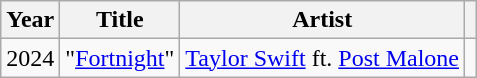<table class="wikitable sortable">
<tr>
<th>Year</th>
<th>Title</th>
<th>Artist</th>
<th class="unsortable"></th>
</tr>
<tr>
<td>2024</td>
<td>"<a href='#'>Fortnight</a>"</td>
<td><a href='#'>Taylor Swift</a> ft. <a href='#'>Post Malone</a></td>
<td></td>
</tr>
</table>
